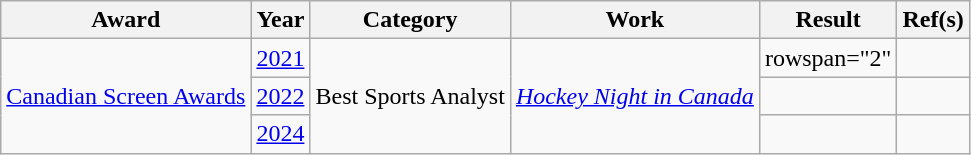<table class="wikitable plainrowheaders sortable">
<tr>
<th>Award</th>
<th>Year</th>
<th>Category</th>
<th>Work</th>
<th>Result</th>
<th>Ref(s)</th>
</tr>
<tr>
<td rowspan="3"><a href='#'>Canadian Screen Awards</a></td>
<td><a href='#'>2021</a></td>
<td rowspan="3">Best Sports Analyst</td>
<td rowspan="3"><em><a href='#'>Hockey Night in Canada</a></em></td>
<td>rowspan="2" </td>
<td></td>
</tr>
<tr>
<td><a href='#'>2022</a></td>
<td></td>
</tr>
<tr>
<td><a href='#'>2024</a></td>
<td></td>
<td></td>
</tr>
</table>
